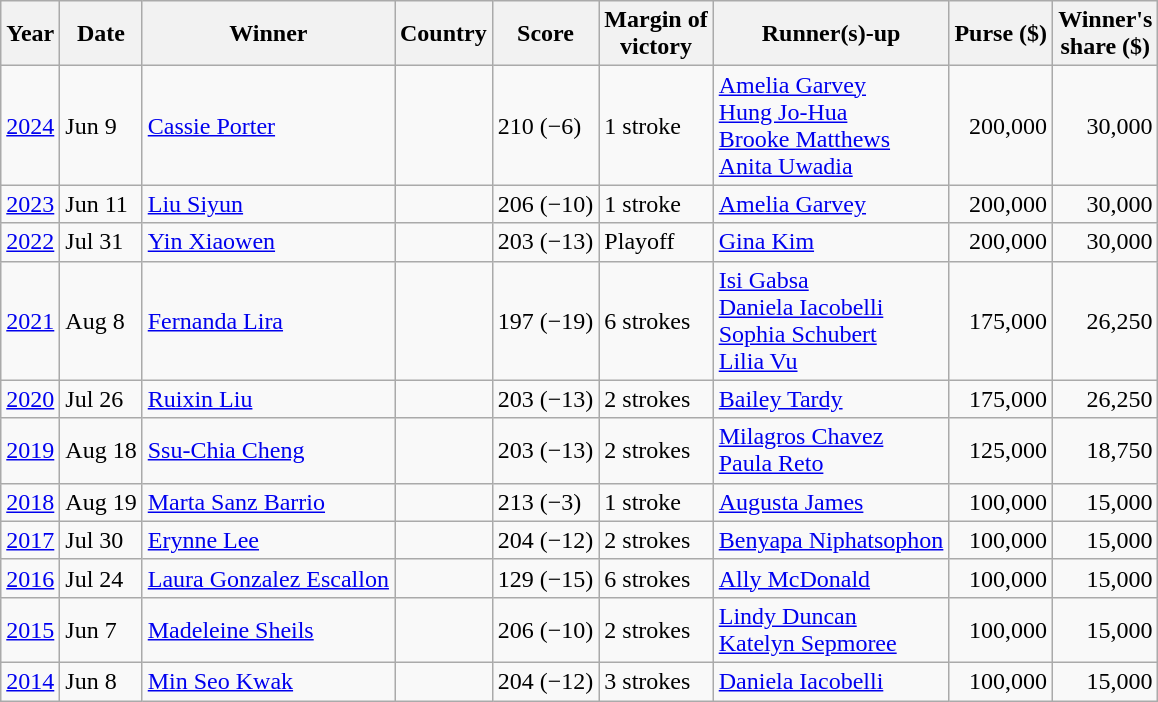<table class="wikitable">
<tr>
<th>Year</th>
<th>Date</th>
<th>Winner</th>
<th>Country</th>
<th>Score</th>
<th>Margin of<br>victory</th>
<th>Runner(s)-up</th>
<th>Purse ($)</th>
<th>Winner's<br>share ($)</th>
</tr>
<tr>
<td><a href='#'>2024</a></td>
<td>Jun 9</td>
<td><a href='#'>Cassie Porter</a></td>
<td></td>
<td>210 (−6)</td>
<td>1 stroke</td>
<td> <a href='#'>Amelia Garvey</a><br> <a href='#'>Hung Jo-Hua</a><br> <a href='#'>Brooke Matthews</a><br> <a href='#'>Anita Uwadia</a></td>
<td align=right>200,000</td>
<td align=right>30,000</td>
</tr>
<tr>
<td><a href='#'>2023</a></td>
<td>Jun 11</td>
<td><a href='#'>Liu Siyun</a></td>
<td></td>
<td>206 (−10)</td>
<td>1 stroke</td>
<td> <a href='#'>Amelia Garvey</a></td>
<td align=right>200,000</td>
<td align=right>30,000</td>
</tr>
<tr>
<td><a href='#'>2022</a></td>
<td>Jul 31</td>
<td><a href='#'>Yin Xiaowen</a></td>
<td></td>
<td>203 (−13)</td>
<td>Playoff</td>
<td> <a href='#'>Gina Kim</a></td>
<td align=right>200,000</td>
<td align=right>30,000</td>
</tr>
<tr>
<td><a href='#'>2021</a></td>
<td>Aug 8</td>
<td><a href='#'>Fernanda Lira</a></td>
<td></td>
<td>197 (−19)</td>
<td>6 strokes</td>
<td> <a href='#'>Isi Gabsa</a><br> <a href='#'>Daniela Iacobelli</a><br> <a href='#'>Sophia Schubert</a><br> <a href='#'>Lilia Vu</a></td>
<td align=right>175,000</td>
<td align=right>26,250</td>
</tr>
<tr>
<td><a href='#'>2020</a></td>
<td>Jul 26</td>
<td><a href='#'>Ruixin Liu</a></td>
<td></td>
<td>203 (−13)</td>
<td>2 strokes</td>
<td> <a href='#'>Bailey Tardy</a></td>
<td align=right>175,000</td>
<td align=right>26,250</td>
</tr>
<tr>
<td><a href='#'>2019</a></td>
<td>Aug 18</td>
<td><a href='#'>Ssu-Chia Cheng</a></td>
<td></td>
<td>203 (−13)</td>
<td>2 strokes</td>
<td> <a href='#'>Milagros Chavez</a><br> <a href='#'>Paula Reto</a></td>
<td align=right>125,000</td>
<td align=right>18,750</td>
</tr>
<tr>
<td><a href='#'>2018</a></td>
<td>Aug 19</td>
<td><a href='#'>Marta Sanz Barrio</a></td>
<td></td>
<td>213 (−3)</td>
<td>1 stroke</td>
<td> <a href='#'>Augusta James</a></td>
<td align=right>100,000</td>
<td align=right>15,000</td>
</tr>
<tr>
<td><a href='#'>2017</a></td>
<td>Jul 30</td>
<td><a href='#'>Erynne Lee</a></td>
<td></td>
<td>204 (−12)</td>
<td>2 strokes</td>
<td> <a href='#'>Benyapa Niphatsophon</a></td>
<td align=right>100,000</td>
<td align=right>15,000</td>
</tr>
<tr>
<td><a href='#'>2016</a></td>
<td>Jul 24</td>
<td><a href='#'>Laura Gonzalez Escallon</a></td>
<td></td>
<td>129 (−15)</td>
<td>6 strokes</td>
<td> <a href='#'>Ally McDonald</a></td>
<td align=right>100,000</td>
<td align=right>15,000</td>
</tr>
<tr>
<td><a href='#'>2015</a></td>
<td>Jun 7</td>
<td><a href='#'>Madeleine Sheils</a></td>
<td></td>
<td>206 (−10)</td>
<td>2 strokes</td>
<td> <a href='#'>Lindy Duncan</a><br> <a href='#'>Katelyn Sepmoree</a></td>
<td align=right>100,000</td>
<td align=right>15,000</td>
</tr>
<tr>
<td><a href='#'>2014</a></td>
<td>Jun 8</td>
<td><a href='#'>Min Seo Kwak</a></td>
<td></td>
<td>204 (−12)</td>
<td>3 strokes</td>
<td> <a href='#'>Daniela Iacobelli</a></td>
<td align=right>100,000</td>
<td align=right>15,000</td>
</tr>
</table>
